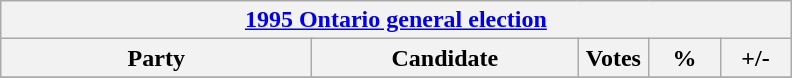<table class="wikitable">
<tr>
<th colspan="6"><a href='#'>1995 Ontario general election</a></th>
</tr>
<tr>
<th colspan="2" style="width: 200px">Party</th>
<th style="width: 170px">Candidate</th>
<th style="width: 40px">Votes</th>
<th style="width: 40px">%</th>
<th style="width: 40px">+/-<br>

</th>
</tr>
<tr>
</tr>
</table>
